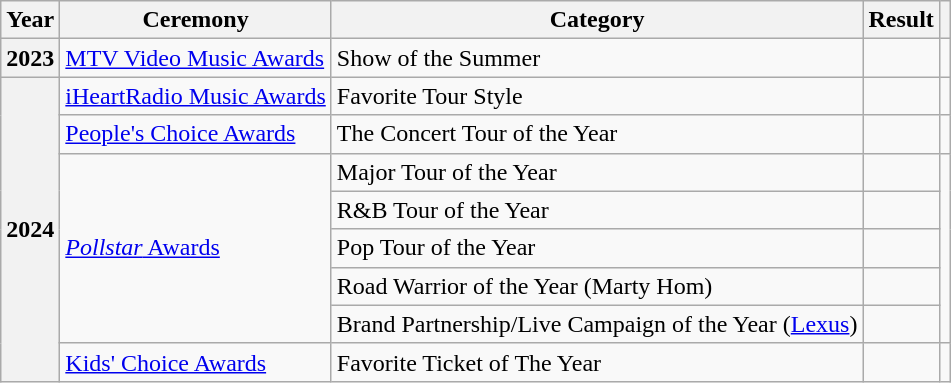<table class="wikitable sortable plainrowheaders">
<tr>
<th scope="col">Year</th>
<th scope="col">Ceremony</th>
<th scope="col">Category</th>
<th scope="col">Result</th>
<th scope="col" class="unsortable"></th>
</tr>
<tr>
<th>2023</th>
<td scope="row"><a href='#'>MTV Video Music Awards</a></td>
<td>Show of the Summer</td>
<td></td>
<td style="text-align:center;"></td>
</tr>
<tr>
<th rowspan="8" scope="row" style="text-align:center;">2024</th>
<td scope="row"><a href='#'>iHeartRadio Music Awards</a></td>
<td>Favorite Tour Style</td>
<td></td>
<td style="text-align:center;"></td>
</tr>
<tr>
<td scope="row"><a href='#'>People's Choice Awards</a></td>
<td>The Concert Tour of the Year</td>
<td></td>
<td style="text-align:center;"></td>
</tr>
<tr>
<td rowspan="5" scope="row"><a href='#'><em>Pollstar</em> Awards</a></td>
<td>Major Tour of the Year</td>
<td></td>
<td rowspan="5" style="text-align:center;"></td>
</tr>
<tr>
<td>R&B Tour of the Year</td>
<td></td>
</tr>
<tr>
<td>Pop Tour of the Year</td>
<td></td>
</tr>
<tr>
<td>Road Warrior of the Year (Marty Hom)</td>
<td></td>
</tr>
<tr>
<td>Brand Partnership/Live Campaign of the Year (<a href='#'>Lexus</a>)</td>
<td></td>
</tr>
<tr>
<td><a href='#'>Kids' Choice Awards</a></td>
<td>Favorite Ticket of The Year</td>
<td></td>
<td></td>
</tr>
</table>
